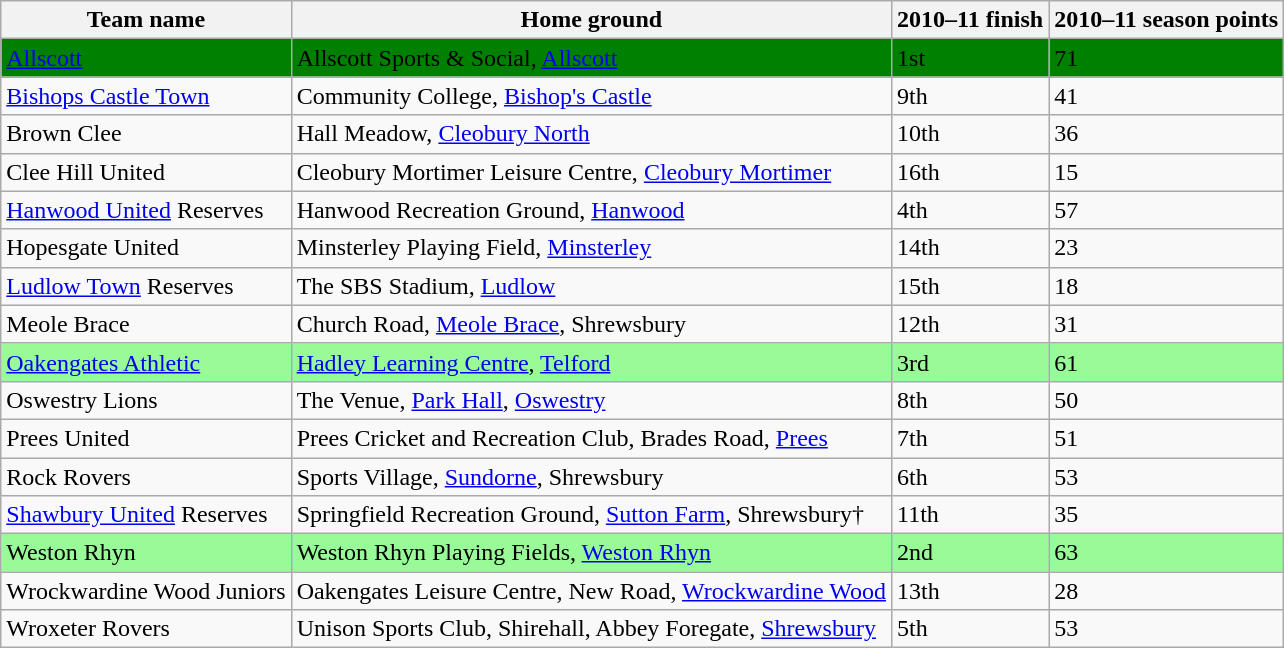<table border=0 cellpadding=0 cellspacing=0>
<tr>
<td valign="top"><br><table class="wikitable sortable" style="textalign-center">
<tr>
<th>Team name</th>
<th>Home ground</th>
<th>2010–11 finish</th>
<th>2010–11 season points</th>
</tr>
<tr bgcolor=green>
<td><a href='#'>Allscott</a></td>
<td>Allscott Sports & Social, <a href='#'>Allscott</a></td>
<td>1st</td>
<td>71</td>
</tr>
<tr>
<td><a href='#'>Bishops Castle Town</a></td>
<td>Community College, <a href='#'>Bishop's Castle</a></td>
<td>9th</td>
<td>41</td>
</tr>
<tr>
<td>Brown Clee</td>
<td>Hall Meadow, <a href='#'>Cleobury North</a></td>
<td>10th</td>
<td>36</td>
</tr>
<tr>
<td>Clee Hill United</td>
<td>Cleobury Mortimer Leisure Centre, <a href='#'>Cleobury Mortimer</a></td>
<td>16th</td>
<td>15</td>
</tr>
<tr>
<td><a href='#'>Hanwood United</a> Reserves</td>
<td>Hanwood Recreation Ground, <a href='#'>Hanwood</a></td>
<td>4th</td>
<td>57</td>
</tr>
<tr>
<td>Hopesgate United</td>
<td>Minsterley Playing Field, <a href='#'>Minsterley</a></td>
<td>14th</td>
<td>23</td>
</tr>
<tr>
<td><a href='#'>Ludlow Town</a> Reserves</td>
<td>The SBS Stadium, <a href='#'>Ludlow</a></td>
<td>15th</td>
<td>18</td>
</tr>
<tr>
<td>Meole Brace</td>
<td>Church Road, <a href='#'>Meole Brace</a>, Shrewsbury</td>
<td>12th</td>
<td>31</td>
</tr>
<tr bgcolor=palegreen>
<td><a href='#'>Oakengates Athletic</a></td>
<td><a href='#'>Hadley Learning Centre</a>, <a href='#'>Telford</a></td>
<td>3rd</td>
<td>61</td>
</tr>
<tr>
<td>Oswestry Lions</td>
<td>The Venue, <a href='#'>Park Hall</a>, <a href='#'>Oswestry</a></td>
<td>8th</td>
<td>50</td>
</tr>
<tr>
<td>Prees United</td>
<td>Prees Cricket and Recreation Club, Brades Road, <a href='#'>Prees</a></td>
<td>7th</td>
<td>51</td>
</tr>
<tr>
<td>Rock Rovers</td>
<td>Sports Village, <a href='#'>Sundorne</a>, Shrewsbury</td>
<td>6th</td>
<td>53</td>
</tr>
<tr>
<td><a href='#'>Shawbury United</a> Reserves</td>
<td>Springfield Recreation Ground, <a href='#'>Sutton Farm</a>, Shrewsbury†</td>
<td>11th</td>
<td>35</td>
</tr>
<tr bgcolor=palegreen>
<td>Weston Rhyn</td>
<td>Weston Rhyn Playing Fields, <a href='#'>Weston Rhyn</a></td>
<td>2nd</td>
<td>63</td>
</tr>
<tr>
<td>Wrockwardine Wood Juniors</td>
<td>Oakengates Leisure Centre, New Road, <a href='#'>Wrockwardine Wood</a></td>
<td>13th</td>
<td>28</td>
</tr>
<tr>
<td>Wroxeter Rovers</td>
<td>Unison Sports Club, Shirehall, Abbey Foregate, <a href='#'>Shrewsbury</a></td>
<td>5th</td>
<td>53</td>
</tr>
</table>
</td>
</tr>
</table>
